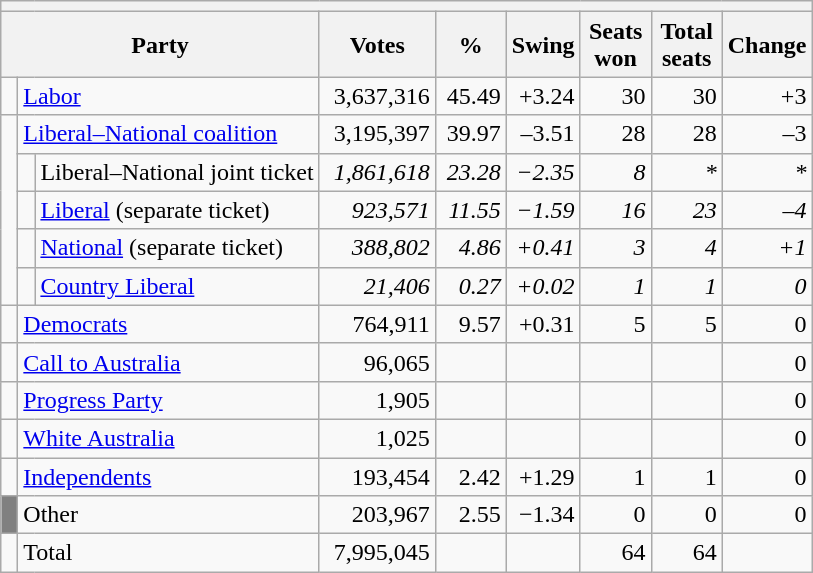<table class="wikitable">
<tr>
<th colspan="9"></th>
</tr>
<tr>
<th colspan=3 style="width:180px">Party</th>
<th style="width:70px">Votes</th>
<th style="width:40px">%</th>
<th style="width:40px">Swing</th>
<th style="width:40px">Seats won</th>
<th style="width:40px">Total seats</th>
<th style="width:40px">Change</th>
</tr>
<tr>
<td> </td>
<td colspan=2><a href='#'>Labor</a></td>
<td align=right>3,637,316</td>
<td align=right>45.49</td>
<td align=right>+3.24</td>
<td align=right>30</td>
<td align=right>30</td>
<td align=right>+3</td>
</tr>
<tr>
<td rowspan=5> </td>
<td colspan=2><a href='#'>Liberal–National coalition</a></td>
<td align=right>3,195,397</td>
<td align=right>39.97</td>
<td align=right>–3.51</td>
<td align=right>28</td>
<td align=right>28</td>
<td align=right>–3</td>
</tr>
<tr>
<td> </td>
<td>Liberal–National joint ticket</td>
<td align=right><em>1,861,618</em></td>
<td align=right><em>23.28</em></td>
<td align=right><em>−2.35</em></td>
<td align=right><em>8</em></td>
<td align=right><em>*</em></td>
<td align=right><em>*</em></td>
</tr>
<tr>
<td> </td>
<td><a href='#'>Liberal</a> (separate ticket)</td>
<td align=right><em>923,571</em></td>
<td align=right><em>11.55</em></td>
<td align=right><em>−1.59</em></td>
<td align=right><em>16</em></td>
<td align=right><em>23</em></td>
<td align=right><em>–4</em></td>
</tr>
<tr>
<td> </td>
<td><a href='#'>National</a> (separate ticket)</td>
<td align=right><em>388,802</em></td>
<td align=right><em>4.86</em></td>
<td align=right><em>+0.41</em></td>
<td align=right><em>3</em></td>
<td align=right><em>4</em></td>
<td align=right><em>+1</em></td>
</tr>
<tr>
<td> </td>
<td><a href='#'>Country Liberal</a></td>
<td align=right><em>21,406</em></td>
<td align=right><em>0.27</em></td>
<td align=right><em>+0.02</em></td>
<td align=right><em>1</em></td>
<td align=right><em>1</em></td>
<td align=right><em>0</em></td>
</tr>
<tr>
<td> </td>
<td colspan=2><a href='#'>Democrats</a></td>
<td align=right>764,911</td>
<td align=right>9.57</td>
<td align=right>+0.31</td>
<td align=right>5</td>
<td align=right>5</td>
<td align=right>0</td>
</tr>
<tr>
<td> </td>
<td colspan=2><a href='#'>Call to Australia</a></td>
<td align=right>96,065</td>
<td align=right></td>
<td align=right></td>
<td align=right></td>
<td align=right></td>
<td align=right>0</td>
</tr>
<tr>
<td> </td>
<td colspan=2><a href='#'>Progress Party</a></td>
<td align=right>1,905</td>
<td align=right></td>
<td align=right></td>
<td align=right></td>
<td align=right></td>
<td align=right>0</td>
</tr>
<tr>
<td> </td>
<td colspan=2><a href='#'>White Australia</a></td>
<td align=right>1,025</td>
<td align=right></td>
<td align=right></td>
<td align=right></td>
<td align=right></td>
<td align=right>0</td>
</tr>
<tr>
<td> </td>
<td colspan=2><a href='#'>Independents</a></td>
<td align=right>193,454</td>
<td align=right>2.42</td>
<td align=right>+1.29</td>
<td align=right>1</td>
<td align=right>1</td>
<td align=right>0</td>
</tr>
<tr>
<td bgcolor=gray> </td>
<td colspan=2>Other</td>
<td align=right>203,967</td>
<td align=right>2.55</td>
<td align=right>−1.34</td>
<td align=right>0</td>
<td align=right>0</td>
<td align=right>0</td>
</tr>
<tr>
<td> </td>
<td colspan=2>Total</td>
<td align=right>7,995,045</td>
<td align=right> </td>
<td align=right> </td>
<td align=right>64</td>
<td align=right>64</td>
<td align=right></td>
</tr>
</table>
